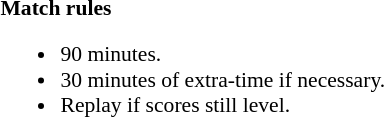<table style="width:100%; font-size:90%;">
<tr>
<td style="width:50%; vertical-align:top;"><br><strong>Match rules</strong><ul><li>90 minutes.</li><li>30 minutes of extra-time if necessary.</li><li>Replay if scores still level.</li></ul></td>
</tr>
</table>
